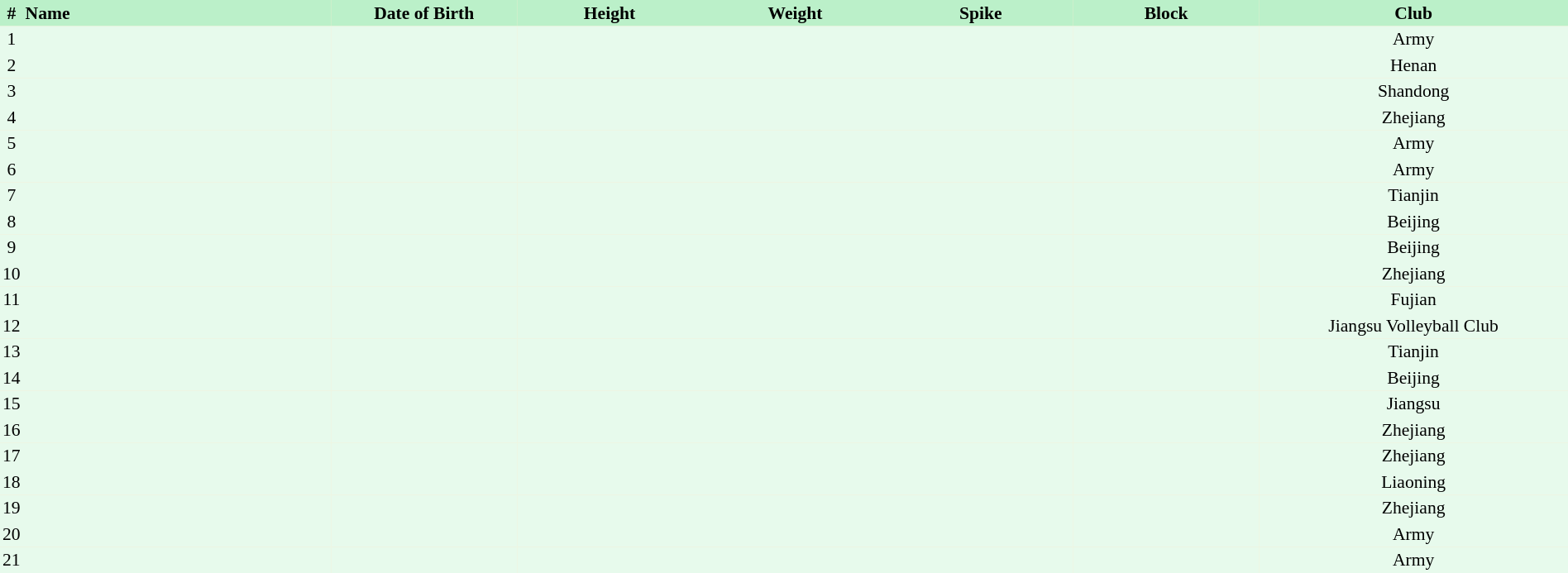<table border=0 cellpadding=2 cellspacing=0  |- bgcolor=#FFECCE style="text-align:center; font-size:90%; width:100%">
<tr bgcolor=#BBF0C9>
<th>#</th>
<th align=left width=20%>Name</th>
<th width=12%>Date of Birth</th>
<th width=12%>Height</th>
<th width=12%>Weight</th>
<th width=12%>Spike</th>
<th width=12%>Block</th>
<th width=20%>Club</th>
</tr>
<tr bgcolor=#E7FAEC>
<td>1</td>
<td align=left></td>
<td align=right></td>
<td></td>
<td></td>
<td></td>
<td></td>
<td>Army</td>
</tr>
<tr bgcolor=#E7FAEC>
<td>2</td>
<td align=left></td>
<td align=right></td>
<td></td>
<td></td>
<td></td>
<td></td>
<td>Henan</td>
</tr>
<tr bgcolor=#E7FAEC>
<td>3</td>
<td align=left></td>
<td align=right></td>
<td></td>
<td></td>
<td></td>
<td></td>
<td>Shandong</td>
</tr>
<tr bgcolor=#E7FAEC>
<td>4</td>
<td align=left></td>
<td align=right></td>
<td></td>
<td></td>
<td></td>
<td></td>
<td>Zhejiang</td>
</tr>
<tr bgcolor=#E7FAEC>
<td>5</td>
<td align=left></td>
<td align=right></td>
<td></td>
<td></td>
<td></td>
<td></td>
<td>Army</td>
</tr>
<tr bgcolor=#E7FAEC>
<td>6</td>
<td align=left></td>
<td align=right></td>
<td></td>
<td></td>
<td></td>
<td></td>
<td>Army</td>
</tr>
<tr bgcolor=#E7FAEC>
<td>7</td>
<td align=left></td>
<td align=right></td>
<td></td>
<td></td>
<td></td>
<td></td>
<td>Tianjin</td>
</tr>
<tr bgcolor=#E7FAEC>
<td>8</td>
<td align=left></td>
<td align=right></td>
<td></td>
<td></td>
<td></td>
<td></td>
<td>Beijing</td>
</tr>
<tr bgcolor=#E7FAEC>
<td>9</td>
<td align=left></td>
<td align=right></td>
<td></td>
<td></td>
<td></td>
<td></td>
<td>Beijing</td>
</tr>
<tr bgcolor=#E7FAEC>
<td>10</td>
<td align=left></td>
<td align=right></td>
<td></td>
<td></td>
<td></td>
<td></td>
<td>Zhejiang</td>
</tr>
<tr bgcolor=#E7FAEC>
<td>11</td>
<td align=left></td>
<td align=right></td>
<td></td>
<td></td>
<td></td>
<td></td>
<td>Fujian</td>
</tr>
<tr bgcolor=#E7FAEC>
<td>12</td>
<td align=left></td>
<td align=right></td>
<td></td>
<td></td>
<td></td>
<td></td>
<td>Jiangsu Volleyball Club</td>
</tr>
<tr bgcolor=#E7FAEC>
<td>13</td>
<td align=left></td>
<td align=right></td>
<td></td>
<td></td>
<td></td>
<td></td>
<td>Tianjin</td>
</tr>
<tr bgcolor=#E7FAEC>
<td>14</td>
<td align=left></td>
<td align=right></td>
<td></td>
<td></td>
<td></td>
<td></td>
<td>Beijing</td>
</tr>
<tr bgcolor=#E7FAEC>
<td>15</td>
<td align=left></td>
<td align=right></td>
<td></td>
<td></td>
<td></td>
<td></td>
<td>Jiangsu</td>
</tr>
<tr bgcolor=#E7FAEC>
<td>16</td>
<td align=left></td>
<td align=right></td>
<td></td>
<td></td>
<td></td>
<td></td>
<td>Zhejiang</td>
</tr>
<tr bgcolor=#E7FAEC>
<td>17</td>
<td align=left></td>
<td align=right></td>
<td></td>
<td></td>
<td></td>
<td></td>
<td>Zhejiang</td>
</tr>
<tr bgcolor=#E7FAEC>
<td>18</td>
<td align=left></td>
<td align=right></td>
<td></td>
<td></td>
<td></td>
<td></td>
<td>Liaoning</td>
</tr>
<tr bgcolor=#E7FAEC>
<td>19</td>
<td align=left></td>
<td align=right></td>
<td></td>
<td></td>
<td></td>
<td></td>
<td>Zhejiang</td>
</tr>
<tr bgcolor=#E7FAEC>
<td>20</td>
<td align=left></td>
<td align=right></td>
<td></td>
<td></td>
<td></td>
<td></td>
<td>Army</td>
</tr>
<tr bgcolor=#E7FAEC>
<td>21</td>
<td align=left></td>
<td align=right></td>
<td></td>
<td></td>
<td></td>
<td></td>
<td>Army</td>
</tr>
</table>
